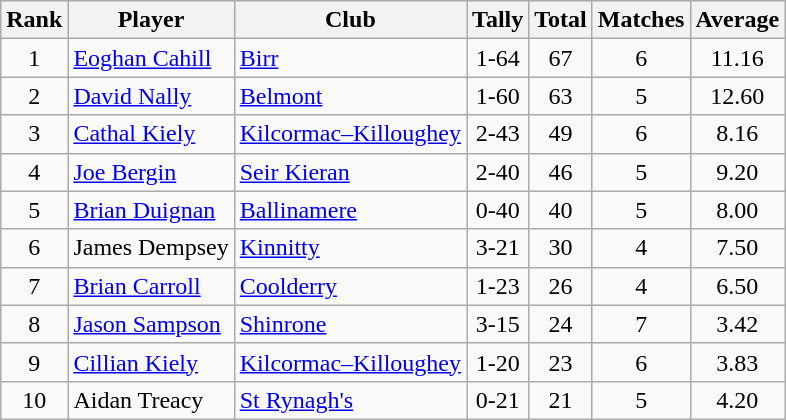<table class="wikitable">
<tr>
<th>Rank</th>
<th>Player</th>
<th>Club</th>
<th>Tally</th>
<th>Total</th>
<th>Matches</th>
<th>Average</th>
</tr>
<tr>
<td rowspan="1" style="text-align:center;">1</td>
<td><a href='#'>Eoghan Cahill</a></td>
<td><a href='#'>Birr</a></td>
<td align=center>1-64</td>
<td align=center>67</td>
<td align=center>6</td>
<td align=center>11.16</td>
</tr>
<tr>
<td rowspan="1" style="text-align:center;">2</td>
<td><a href='#'>David Nally</a></td>
<td><a href='#'>Belmont</a></td>
<td align=center>1-60</td>
<td align=center>63</td>
<td align=center>5</td>
<td align=center>12.60</td>
</tr>
<tr>
<td rowspan="1" style="text-align:center;">3</td>
<td><a href='#'>Cathal Kiely</a></td>
<td><a href='#'>Kilcormac–Killoughey</a></td>
<td align=center>2-43</td>
<td align=center>49</td>
<td align=center>6</td>
<td align=center>8.16</td>
</tr>
<tr>
<td rowspan="1" style="text-align:center;">4</td>
<td><a href='#'>Joe Bergin</a></td>
<td><a href='#'>Seir Kieran</a></td>
<td align=center>2-40</td>
<td align=center>46</td>
<td align=center>5</td>
<td align=center>9.20</td>
</tr>
<tr>
<td rowspan="1" style="text-align:center;">5</td>
<td><a href='#'>Brian Duignan</a></td>
<td><a href='#'>Ballinamere</a></td>
<td align=center>0-40</td>
<td align=center>40</td>
<td align=center>5</td>
<td align=center>8.00</td>
</tr>
<tr>
<td rowspan="1" style="text-align:center;">6</td>
<td>James Dempsey</td>
<td><a href='#'>Kinnitty</a></td>
<td align=center>3-21</td>
<td align=center>30</td>
<td align=center>4</td>
<td align=center>7.50</td>
</tr>
<tr>
<td rowspan="1" style="text-align:center;">7</td>
<td><a href='#'>Brian Carroll</a></td>
<td><a href='#'>Coolderry</a></td>
<td align=center>1-23</td>
<td align=center>26</td>
<td align=center>4</td>
<td align=center>6.50</td>
</tr>
<tr>
<td rowspan="1" style="text-align:center;">8</td>
<td><a href='#'>Jason Sampson</a></td>
<td><a href='#'>Shinrone</a></td>
<td align=center>3-15</td>
<td align=center>24</td>
<td align=center>7</td>
<td align=center>3.42</td>
</tr>
<tr>
<td rowspan="1" style="text-align:center;">9</td>
<td><a href='#'>Cillian Kiely</a></td>
<td><a href='#'>Kilcormac–Killoughey</a></td>
<td align=center>1-20</td>
<td align=center>23</td>
<td align=center>6</td>
<td align=center>3.83</td>
</tr>
<tr>
<td rowspan="1" style="text-align:center;">10</td>
<td>Aidan Treacy</td>
<td><a href='#'>St Rynagh's</a></td>
<td align=center>0-21</td>
<td align=center>21</td>
<td align=center>5</td>
<td align=center>4.20</td>
</tr>
</table>
